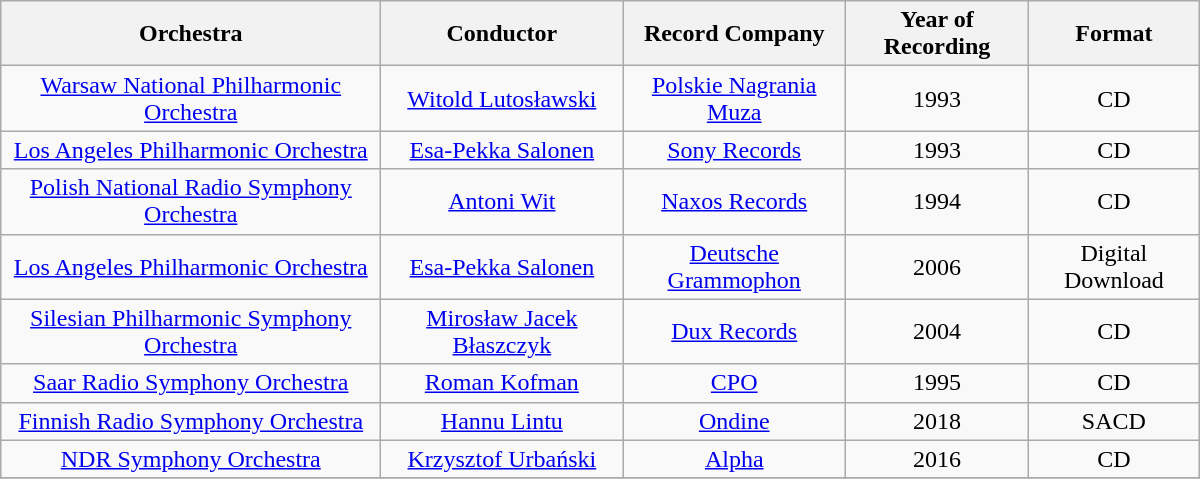<table class="wikitable" width="800px">
<tr>
<th align="center">Orchestra</th>
<th align="center">Conductor</th>
<th align="center">Record Company</th>
<th align="center">Year of Recording</th>
<th align="center">Format</th>
</tr>
<tr>
<td align="center"><a href='#'>Warsaw National Philharmonic Orchestra</a></td>
<td align="center"><a href='#'>Witold Lutosławski</a></td>
<td align="center"><a href='#'>Polskie Nagrania Muza</a></td>
<td align="center">1993</td>
<td align="center">CD </td>
</tr>
<tr>
<td align="center"><a href='#'>Los Angeles Philharmonic Orchestra</a></td>
<td align="center"><a href='#'>Esa-Pekka Salonen</a></td>
<td align="center"><a href='#'>Sony Records</a></td>
<td align="center">1993</td>
<td align="center">CD</td>
</tr>
<tr>
<td align="center"><a href='#'>Polish National Radio Symphony Orchestra</a></td>
<td align="center"><a href='#'>Antoni Wit</a></td>
<td align="center"><a href='#'>Naxos Records</a></td>
<td align="center">1994</td>
<td align="center">CD</td>
</tr>
<tr>
<td align="center"><a href='#'>Los Angeles Philharmonic Orchestra</a></td>
<td align="center"><a href='#'>Esa-Pekka Salonen</a></td>
<td align="center"><a href='#'>Deutsche Grammophon</a></td>
<td align="center">2006</td>
<td align="center">Digital Download</td>
</tr>
<tr>
<td align="center"><a href='#'>Silesian Philharmonic Symphony Orchestra</a></td>
<td align="center"><a href='#'>Mirosław Jacek Błaszczyk</a></td>
<td align="center"><a href='#'>Dux Records</a></td>
<td align="center">2004</td>
<td align="center">CD</td>
</tr>
<tr>
<td align="center"><a href='#'>Saar Radio Symphony Orchestra</a></td>
<td align="center"><a href='#'>Roman Kofman</a></td>
<td align="center"><a href='#'>CPO</a></td>
<td align="center">1995</td>
<td align="center">CD</td>
</tr>
<tr>
<td align="center"><a href='#'>Finnish Radio Symphony Orchestra</a></td>
<td align="center"><a href='#'>Hannu Lintu</a></td>
<td align="center"><a href='#'>Ondine</a></td>
<td align="center">2018</td>
<td align="center">SACD</td>
</tr>
<tr>
<td align="center"><a href='#'>NDR Symphony Orchestra</a></td>
<td align="center"><a href='#'>Krzysztof Urbański</a></td>
<td align="center"><a href='#'>Alpha</a></td>
<td align="center">2016</td>
<td align="center">CD</td>
</tr>
<tr>
</tr>
</table>
